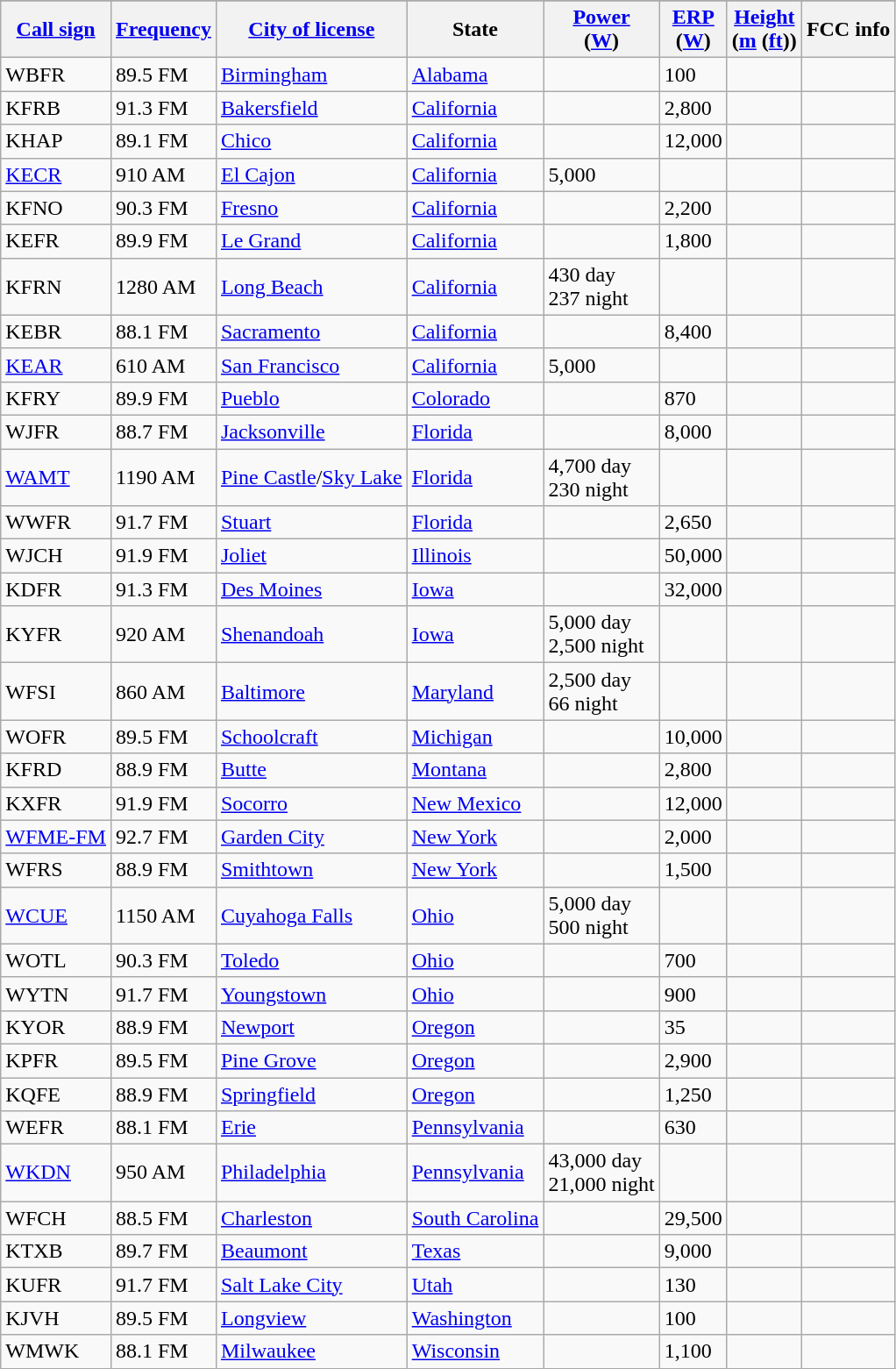<table class="wikitable sortable">
<tr>
</tr>
<tr>
<th><a href='#'>Call sign</a></th>
<th data-sort-type="number"><a href='#'>Frequency</a></th>
<th><a href='#'>City of license</a></th>
<th>State</th>
<th data-sort-type="number"><a href='#'>Power</a><br>(<a href='#'>W</a>)</th>
<th data-sort-type="number"><a href='#'>ERP</a><br>(<a href='#'>W</a>)</th>
<th data-sort-type="number"><a href='#'>Height</a><br>(<a href='#'>m</a> (<a href='#'>ft</a>))</th>
<th class="unsortable">FCC info</th>
</tr>
<tr>
<td>WBFR</td>
<td>89.5 FM</td>
<td><a href='#'>Birmingham</a></td>
<td><a href='#'>Alabama</a></td>
<td></td>
<td>100</td>
<td></td>
<td></td>
</tr>
<tr>
<td>KFRB</td>
<td>91.3 FM</td>
<td><a href='#'>Bakersfield</a></td>
<td><a href='#'>California</a></td>
<td></td>
<td>2,800</td>
<td></td>
<td></td>
</tr>
<tr>
<td>KHAP</td>
<td>89.1 FM</td>
<td><a href='#'>Chico</a></td>
<td><a href='#'>California</a></td>
<td></td>
<td>12,000</td>
<td></td>
<td></td>
</tr>
<tr>
<td><a href='#'>KECR</a></td>
<td>910 AM</td>
<td><a href='#'>El Cajon</a></td>
<td><a href='#'>California</a></td>
<td>5,000</td>
<td></td>
<td></td>
<td></td>
</tr>
<tr>
<td>KFNO</td>
<td>90.3 FM</td>
<td><a href='#'>Fresno</a></td>
<td><a href='#'>California</a></td>
<td></td>
<td>2,200</td>
<td></td>
<td></td>
</tr>
<tr>
<td>KEFR</td>
<td>89.9 FM</td>
<td><a href='#'>Le Grand</a></td>
<td><a href='#'>California</a></td>
<td></td>
<td>1,800</td>
<td></td>
<td></td>
</tr>
<tr>
<td>KFRN</td>
<td>1280 AM</td>
<td><a href='#'>Long Beach</a></td>
<td><a href='#'>California</a></td>
<td>430 day<br>237 night</td>
<td></td>
<td></td>
<td></td>
</tr>
<tr>
<td>KEBR</td>
<td>88.1 FM</td>
<td><a href='#'>Sacramento</a></td>
<td><a href='#'>California</a></td>
<td></td>
<td>8,400</td>
<td></td>
<td></td>
</tr>
<tr>
<td><a href='#'>KEAR</a></td>
<td>610 AM</td>
<td><a href='#'>San Francisco</a></td>
<td><a href='#'>California</a></td>
<td>5,000</td>
<td></td>
<td></td>
<td></td>
</tr>
<tr>
<td>KFRY</td>
<td>89.9 FM</td>
<td><a href='#'>Pueblo</a></td>
<td><a href='#'>Colorado</a></td>
<td></td>
<td>870</td>
<td></td>
<td></td>
</tr>
<tr>
<td>WJFR</td>
<td>88.7 FM</td>
<td><a href='#'>Jacksonville</a></td>
<td><a href='#'>Florida</a></td>
<td></td>
<td>8,000</td>
<td></td>
<td></td>
</tr>
<tr>
<td><a href='#'>WAMT</a></td>
<td>1190 AM</td>
<td><a href='#'>Pine Castle</a>/<a href='#'>Sky Lake</a></td>
<td><a href='#'>Florida</a></td>
<td>4,700 day<br>230 night</td>
<td></td>
<td></td>
<td></td>
</tr>
<tr>
<td>WWFR</td>
<td>91.7 FM</td>
<td><a href='#'>Stuart</a></td>
<td><a href='#'>Florida</a></td>
<td></td>
<td>2,650</td>
<td></td>
<td></td>
</tr>
<tr>
<td>WJCH</td>
<td>91.9 FM</td>
<td><a href='#'>Joliet</a></td>
<td><a href='#'>Illinois</a></td>
<td></td>
<td>50,000</td>
<td></td>
<td></td>
</tr>
<tr>
<td>KDFR</td>
<td>91.3 FM</td>
<td><a href='#'>Des Moines</a></td>
<td><a href='#'>Iowa</a></td>
<td></td>
<td>32,000</td>
<td></td>
<td></td>
</tr>
<tr>
<td>KYFR</td>
<td>920 AM</td>
<td><a href='#'>Shenandoah</a></td>
<td><a href='#'>Iowa</a></td>
<td>5,000 day<br>2,500 night</td>
<td></td>
<td></td>
<td></td>
</tr>
<tr>
<td>WFSI</td>
<td>860 AM</td>
<td><a href='#'>Baltimore</a></td>
<td><a href='#'>Maryland</a></td>
<td>2,500 day<br>66 night</td>
<td></td>
<td></td>
<td></td>
</tr>
<tr>
<td>WOFR</td>
<td>89.5 FM</td>
<td><a href='#'>Schoolcraft</a></td>
<td><a href='#'>Michigan</a></td>
<td></td>
<td>10,000</td>
<td></td>
<td></td>
</tr>
<tr>
<td>KFRD</td>
<td>88.9 FM</td>
<td><a href='#'>Butte</a></td>
<td><a href='#'>Montana</a></td>
<td></td>
<td>2,800</td>
<td></td>
<td></td>
</tr>
<tr>
<td>KXFR</td>
<td>91.9 FM</td>
<td><a href='#'>Socorro</a></td>
<td><a href='#'>New Mexico</a></td>
<td></td>
<td>12,000</td>
<td></td>
<td></td>
</tr>
<tr>
<td><a href='#'>WFME-FM</a></td>
<td>92.7 FM</td>
<td><a href='#'>Garden City</a></td>
<td><a href='#'>New York</a></td>
<td></td>
<td>2,000</td>
<td></td>
<td></td>
</tr>
<tr>
<td>WFRS</td>
<td>88.9 FM</td>
<td><a href='#'>Smithtown</a></td>
<td><a href='#'>New York</a></td>
<td></td>
<td>1,500</td>
<td></td>
<td></td>
</tr>
<tr>
<td><a href='#'>WCUE</a></td>
<td>1150 AM</td>
<td><a href='#'>Cuyahoga Falls</a></td>
<td><a href='#'>Ohio</a></td>
<td>5,000 day<br>500 night</td>
<td></td>
<td></td>
<td></td>
</tr>
<tr>
<td>WOTL</td>
<td>90.3 FM</td>
<td><a href='#'>Toledo</a></td>
<td><a href='#'>Ohio</a></td>
<td></td>
<td>700</td>
<td></td>
<td></td>
</tr>
<tr>
<td>WYTN</td>
<td>91.7 FM</td>
<td><a href='#'>Youngstown</a></td>
<td><a href='#'>Ohio</a></td>
<td></td>
<td>900</td>
<td></td>
<td></td>
</tr>
<tr>
<td>KYOR</td>
<td>88.9 FM</td>
<td><a href='#'>Newport</a></td>
<td><a href='#'>Oregon</a></td>
<td></td>
<td>35</td>
<td></td>
<td></td>
</tr>
<tr>
<td>KPFR</td>
<td>89.5 FM</td>
<td><a href='#'>Pine Grove</a></td>
<td><a href='#'>Oregon</a></td>
<td></td>
<td>2,900</td>
<td></td>
<td></td>
</tr>
<tr>
<td>KQFE</td>
<td>88.9 FM</td>
<td><a href='#'>Springfield</a></td>
<td><a href='#'>Oregon</a></td>
<td></td>
<td>1,250</td>
<td></td>
<td></td>
</tr>
<tr>
<td>WEFR</td>
<td>88.1 FM</td>
<td><a href='#'>Erie</a></td>
<td><a href='#'>Pennsylvania</a></td>
<td></td>
<td>630</td>
<td></td>
<td></td>
</tr>
<tr>
<td><a href='#'>WKDN</a></td>
<td>950 AM</td>
<td><a href='#'>Philadelphia</a></td>
<td><a href='#'>Pennsylvania</a></td>
<td>43,000 day<br>21,000 night</td>
<td></td>
<td></td>
<td></td>
</tr>
<tr>
<td>WFCH</td>
<td>88.5 FM</td>
<td><a href='#'>Charleston</a></td>
<td><a href='#'>South Carolina</a></td>
<td></td>
<td>29,500</td>
<td></td>
<td></td>
</tr>
<tr>
<td>KTXB</td>
<td>89.7 FM</td>
<td><a href='#'>Beaumont</a></td>
<td><a href='#'>Texas</a></td>
<td></td>
<td>9,000</td>
<td></td>
<td></td>
</tr>
<tr>
<td>KUFR</td>
<td>91.7 FM</td>
<td><a href='#'>Salt Lake City</a></td>
<td><a href='#'>Utah</a></td>
<td></td>
<td>130</td>
<td></td>
<td></td>
</tr>
<tr>
<td>KJVH</td>
<td>89.5 FM</td>
<td><a href='#'>Longview</a></td>
<td><a href='#'>Washington</a></td>
<td></td>
<td>100</td>
<td></td>
<td></td>
</tr>
<tr>
<td>WMWK</td>
<td>88.1 FM</td>
<td><a href='#'>Milwaukee</a></td>
<td><a href='#'>Wisconsin</a></td>
<td></td>
<td>1,100</td>
<td></td>
<td></td>
</tr>
</table>
